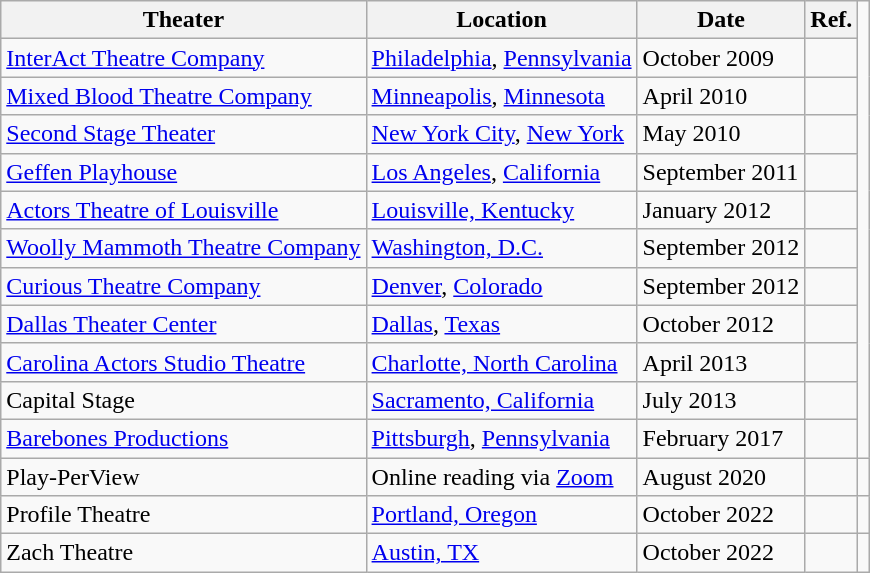<table class="wikitable">
<tr>
<th>Theater</th>
<th>Location</th>
<th>Date</th>
<th>Ref.</th>
</tr>
<tr>
<td><a href='#'>InterAct Theatre Company</a></td>
<td><a href='#'>Philadelphia</a>, <a href='#'>Pennsylvania</a></td>
<td>October 2009</td>
<td></td>
</tr>
<tr>
<td><a href='#'>Mixed Blood Theatre Company</a></td>
<td><a href='#'>Minneapolis</a>, <a href='#'>Minnesota</a></td>
<td>April 2010</td>
<td></td>
</tr>
<tr>
<td><a href='#'>Second Stage Theater</a></td>
<td><a href='#'>New York City</a>, <a href='#'>New York</a></td>
<td>May 2010</td>
<td></td>
</tr>
<tr>
<td><a href='#'>Geffen Playhouse</a></td>
<td><a href='#'>Los Angeles</a>, <a href='#'>California</a></td>
<td>September 2011</td>
<td></td>
</tr>
<tr>
<td><a href='#'>Actors Theatre of Louisville</a></td>
<td><a href='#'>Louisville, Kentucky</a></td>
<td>January 2012</td>
<td></td>
</tr>
<tr>
<td><a href='#'>Woolly Mammoth Theatre Company</a></td>
<td><a href='#'>Washington, D.C.</a></td>
<td>September 2012</td>
<td></td>
</tr>
<tr>
<td><a href='#'>Curious Theatre Company</a></td>
<td><a href='#'>Denver</a>, <a href='#'>Colorado</a></td>
<td>September 2012</td>
<td></td>
</tr>
<tr>
<td><a href='#'>Dallas Theater Center</a></td>
<td><a href='#'>Dallas</a>, <a href='#'>Texas</a></td>
<td>October 2012</td>
<td></td>
</tr>
<tr>
<td><a href='#'>Carolina Actors Studio Theatre</a></td>
<td><a href='#'>Charlotte, North Carolina</a></td>
<td>April 2013</td>
<td></td>
</tr>
<tr>
<td>Capital Stage</td>
<td><a href='#'>Sacramento, California</a></td>
<td>July 2013</td>
<td></td>
</tr>
<tr>
<td><a href='#'>Barebones Productions</a></td>
<td><a href='#'>Pittsburgh</a>, <a href='#'>Pennsylvania</a></td>
<td>February 2017</td>
<td></td>
</tr>
<tr>
<td>Play-PerView</td>
<td>Online reading via <a href='#'>Zoom</a></td>
<td>August 2020</td>
<td></td>
<td></td>
</tr>
<tr>
<td>Profile Theatre</td>
<td><a href='#'>Portland, Oregon</a></td>
<td>October 2022</td>
<td></td>
<td></td>
</tr>
<tr>
<td>Zach Theatre</td>
<td><a href='#'>Austin, TX</a></td>
<td>October 2022</td>
<td></td>
<td></td>
</tr>
</table>
